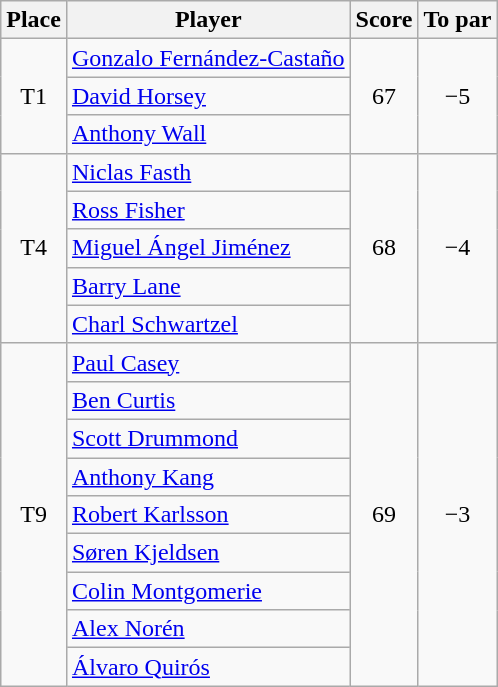<table class="wikitable">
<tr>
<th>Place</th>
<th>Player</th>
<th>Score</th>
<th>To par</th>
</tr>
<tr>
<td rowspan="3" align=center>T1</td>
<td> <a href='#'>Gonzalo Fernández-Castaño</a></td>
<td rowspan="3" align=center>67</td>
<td rowspan="3" align=center>−5</td>
</tr>
<tr>
<td> <a href='#'>David Horsey</a></td>
</tr>
<tr>
<td> <a href='#'>Anthony Wall</a></td>
</tr>
<tr>
<td rowspan="5" align=center>T4</td>
<td> <a href='#'>Niclas Fasth</a></td>
<td rowspan="5" align=center>68</td>
<td rowspan="5" align=center>−4</td>
</tr>
<tr>
<td> <a href='#'>Ross Fisher</a></td>
</tr>
<tr>
<td> <a href='#'>Miguel Ángel Jiménez</a></td>
</tr>
<tr>
<td> <a href='#'>Barry Lane</a></td>
</tr>
<tr>
<td> <a href='#'>Charl Schwartzel</a></td>
</tr>
<tr>
<td rowspan="10" align=center>T9</td>
<td> <a href='#'>Paul Casey</a></td>
<td rowspan="10" align=center>69</td>
<td rowspan="10" align=center>−3</td>
</tr>
<tr>
<td> <a href='#'>Ben Curtis</a></td>
</tr>
<tr>
<td> <a href='#'>Scott Drummond</a></td>
</tr>
<tr>
<td> <a href='#'>Anthony Kang</a></td>
</tr>
<tr>
<td> <a href='#'>Robert Karlsson</a></td>
</tr>
<tr>
<td> <a href='#'>Søren Kjeldsen</a></td>
</tr>
<tr>
<td> <a href='#'>Colin Montgomerie</a></td>
</tr>
<tr>
<td> <a href='#'>Alex Norén</a></td>
</tr>
<tr>
<td> <a href='#'>Álvaro Quirós</a></td>
</tr>
</table>
